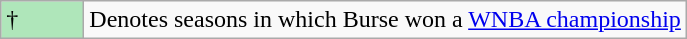<table class="wikitable">
<tr>
<td style="background:#afe6ba; width:3em;">†</td>
<td>Denotes seasons in which Burse won a <a href='#'>WNBA championship</a></td>
</tr>
</table>
